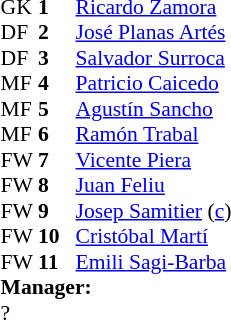<table style="font-size:90%; margin:0.2em auto;" cellspacing="0" cellpadding="0">
<tr>
<th width="25"></th>
<th width="25"></th>
</tr>
<tr>
<td>GK</td>
<td><strong>1</strong></td>
<td> <a href='#'>Ricardo Zamora</a></td>
</tr>
<tr>
<td>DF</td>
<td><strong>2</strong></td>
<td> <a href='#'>José Planas Artés</a></td>
</tr>
<tr>
<td>DF</td>
<td><strong>3</strong></td>
<td> <a href='#'>Salvador Surroca</a></td>
</tr>
<tr>
<td>MF</td>
<td><strong>4</strong></td>
<td> <a href='#'>Patricio Caicedo</a></td>
</tr>
<tr>
<td>MF</td>
<td><strong>5</strong></td>
<td> <a href='#'>Agustín Sancho</a></td>
</tr>
<tr>
<td>MF</td>
<td><strong>6</strong></td>
<td> <a href='#'>Ramón Trabal</a></td>
</tr>
<tr>
<td>FW</td>
<td><strong>7</strong></td>
<td> <a href='#'>Vicente Piera</a></td>
</tr>
<tr>
<td>FW</td>
<td><strong>8</strong></td>
<td> <a href='#'>Juan Feliu</a></td>
</tr>
<tr>
<td>FW</td>
<td><strong>9</strong></td>
<td> <a href='#'>Josep Samitier</a> (<a href='#'>c</a>)</td>
</tr>
<tr>
<td>FW</td>
<td><strong>10</strong></td>
<td> <a href='#'>Cristóbal Martí</a></td>
</tr>
<tr>
<td>FW</td>
<td><strong>11</strong></td>
<td> <a href='#'>Emili Sagi-Barba</a></td>
</tr>
<tr>
<td colspan=3><strong>Manager:</strong></td>
</tr>
<tr>
<td colspan=4>?</td>
</tr>
</table>
